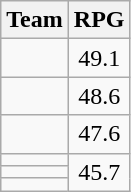<table class=wikitable>
<tr>
<th>Team</th>
<th>RPG</th>
</tr>
<tr>
<td></td>
<td align=center>49.1</td>
</tr>
<tr>
<td></td>
<td align=center>48.6</td>
</tr>
<tr>
<td></td>
<td align=center>47.6</td>
</tr>
<tr>
<td></td>
<td align=center rowspan=3>45.7</td>
</tr>
<tr>
<td></td>
</tr>
<tr>
<td></td>
</tr>
</table>
